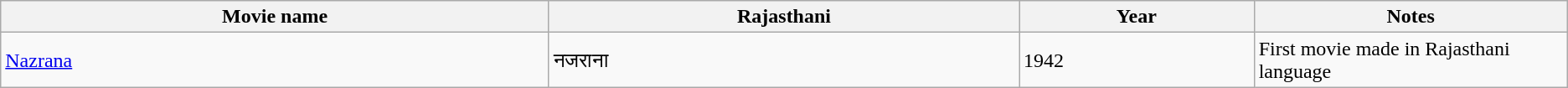<table class="wikitable sortable">
<tr>
<th scope="col" style="width: 35%;">Movie name</th>
<th scope="col" style="width: 30%;">Rajasthani</th>
<th scope="col" style="width: 15%;">Year</th>
<th scope="col" style="width: 20%;">Notes</th>
</tr>
<tr>
<td><a href='#'>Nazrana</a></td>
<td>नजराना</td>
<td>1942</td>
<td>First movie made in Rajasthani language</td>
</tr>
</table>
